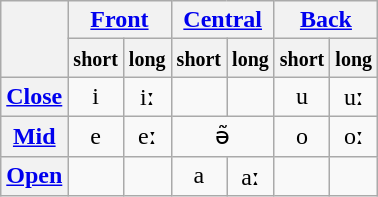<table class="wikitable IPA">
<tr>
<th rowspan="2"></th>
<th colspan="2"><a href='#'>Front</a></th>
<th colspan="2"><a href='#'>Central</a></th>
<th colspan="2"><a href='#'>Back</a></th>
</tr>
<tr align="center">
<th><small>short</small></th>
<th><small>long</small></th>
<th><small>short</small></th>
<th><small>long</small></th>
<th><small>short</small></th>
<th><small>long</small></th>
</tr>
<tr align="center">
<th><a href='#'>Close</a></th>
<td>i</td>
<td>iː</td>
<td></td>
<td></td>
<td>u</td>
<td>uː</td>
</tr>
<tr align="center">
<th><a href='#'>Mid</a></th>
<td>e</td>
<td>eː</td>
<td colspan="2">ə̃</td>
<td>o</td>
<td>oː</td>
</tr>
<tr align="center">
<th><a href='#'>Open</a></th>
<td></td>
<td></td>
<td>a</td>
<td>aː</td>
<td></td>
<td></td>
</tr>
</table>
